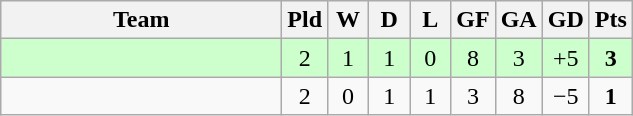<table class="wikitable" style="text-align:center;">
<tr>
<th width=180>Team</th>
<th width=20>Pld</th>
<th width=20>W</th>
<th width=20>D</th>
<th width=20>L</th>
<th width=20>GF</th>
<th width=20>GA</th>
<th width=20>GD</th>
<th width=20>Pts</th>
</tr>
<tr style="background:#cfc;">
<td align="left"></td>
<td>2</td>
<td>1</td>
<td>1</td>
<td>0</td>
<td>8</td>
<td>3</td>
<td>+5</td>
<td><strong>3</strong></td>
</tr>
<tr>
<td align="left"></td>
<td>2</td>
<td>0</td>
<td>1</td>
<td>1</td>
<td>3</td>
<td>8</td>
<td>−5</td>
<td><strong>1</strong></td>
</tr>
</table>
